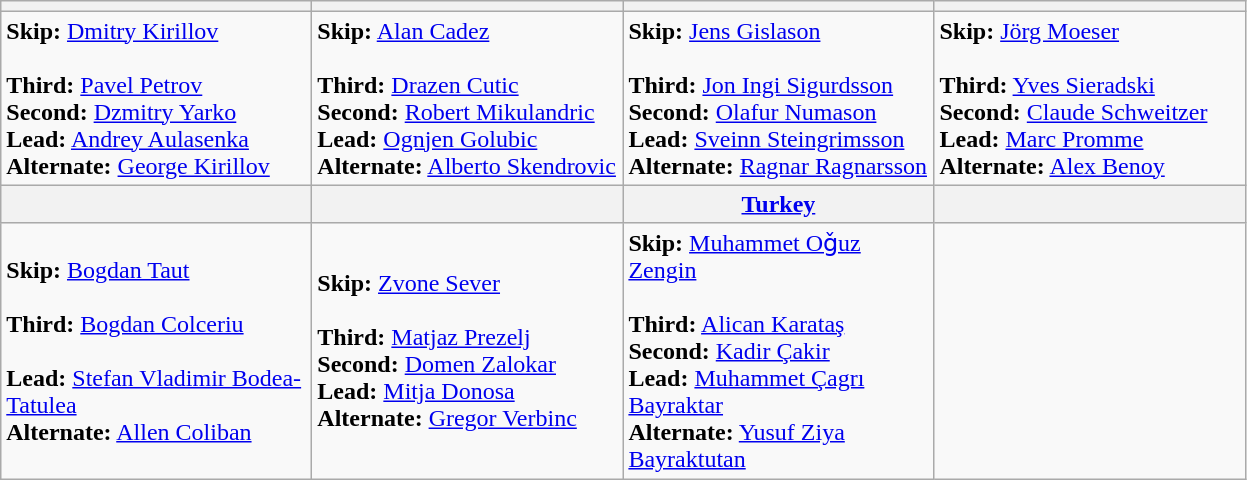<table class="wikitable">
<tr>
<th bgcolor="#efefef" width="200"></th>
<th bgcolor="#efefef" width="200"></th>
<th bgcolor="#efefef" width="200"></th>
<th bgcolor="#efefef" width="200"></th>
</tr>
<tr>
<td><strong>Skip:</strong> <a href='#'>Dmitry Kirillov</a> <br><br><strong>Third:</strong> <a href='#'>Pavel Petrov</a> <br>
<strong>Second:</strong> <a href='#'>Dzmitry Yarko</a> <br>
<strong>Lead:</strong> <a href='#'>Andrey Aulasenka</a> <br>
<strong>Alternate:</strong> <a href='#'>George Kirillov</a></td>
<td><strong>Skip:</strong> <a href='#'>Alan Cadez</a> <br><br><strong>Third:</strong> <a href='#'>Drazen Cutic</a> <br>
<strong>Second:</strong> <a href='#'>Robert Mikulandric</a> <br>
<strong>Lead:</strong> <a href='#'>Ognjen Golubic</a> <br>
<strong>Alternate:</strong> <a href='#'>Alberto Skendrovic</a></td>
<td><strong>Skip:</strong> <a href='#'>Jens Gislason</a> <br><br><strong>Third:</strong> <a href='#'>Jon Ingi Sigurdsson</a> <br>
<strong>Second:</strong> <a href='#'>Olafur Numason</a> <br>
<strong>Lead:</strong> <a href='#'>Sveinn Steingrimsson</a> <br>
<strong>Alternate:</strong> <a href='#'>Ragnar Ragnarsson</a></td>
<td><strong>Skip:</strong> <a href='#'>Jörg Moeser</a> <br><br><strong>Third:</strong> <a href='#'>Yves Sieradski</a> <br>
<strong>Second:</strong> <a href='#'>Claude Schweitzer</a> <br>
<strong>Lead:</strong> <a href='#'>Marc Promme</a> <br>
<strong>Alternate:</strong> <a href='#'>Alex Benoy</a></td>
</tr>
<tr>
<th bgcolor="#efefef" width="200"></th>
<th bgcolor="#efefef" width="200"></th>
<th bgcolor="#efefef" width="200"> <strong><a href='#'>Turkey</a></strong></th>
<th bgcolor="#efefef" width="200"></th>
</tr>
<tr>
<td><strong>Skip:</strong> <a href='#'>Bogdan Taut</a> <br><br><strong>Third:</strong> <a href='#'>Bogdan Colceriu</a> <br>
 <br>
<strong>Lead:</strong> <a href='#'>Stefan Vladimir Bodea-Tatulea</a> <br>
<strong>Alternate:</strong> <a href='#'>Allen Coliban</a></td>
<td><strong>Skip:</strong> <a href='#'>Zvone Sever</a> <br><br><strong>Third:</strong> <a href='#'>Matjaz Prezelj</a> <br>
<strong>Second:</strong> <a href='#'>Domen Zalokar</a> <br>
<strong>Lead:</strong> <a href='#'>Mitja Donosa</a> <br>
<strong>Alternate:</strong> <a href='#'>Gregor Verbinc</a></td>
<td><strong>Skip:</strong> <a href='#'>Muhammet Oǧuz Zengin</a> <br><br><strong>Third:</strong> <a href='#'>Alican Karataş</a> <br>
<strong>Second:</strong> <a href='#'>Kadir Çakir</a> <br>
<strong>Lead:</strong> <a href='#'>Muhammet Çagrı Bayraktar</a> <br>
<strong>Alternate:</strong> <a href='#'>Yusuf Ziya Bayraktutan</a></td>
<td></td>
</tr>
</table>
